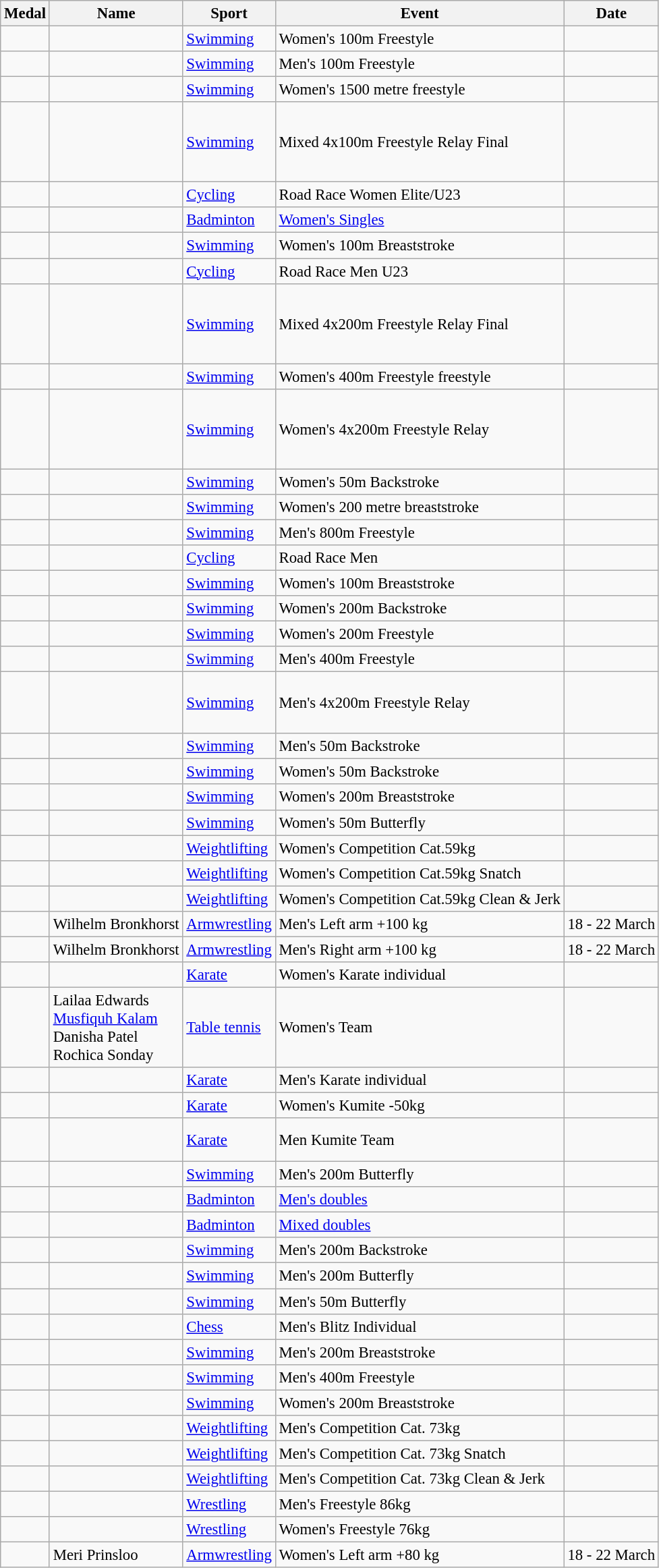<table class="wikitable sortable" style="font-size:95%">
<tr>
<th>Medal</th>
<th>Name</th>
<th>Sport</th>
<th>Event</th>
<th>Date</th>
</tr>
<tr>
<td></td>
<td></td>
<td><a href='#'>Swimming</a></td>
<td>Women's 100m Freestyle</td>
<td></td>
</tr>
<tr>
<td></td>
<td></td>
<td><a href='#'>Swimming</a></td>
<td>Men's 100m Freestyle</td>
<td></td>
</tr>
<tr>
<td></td>
<td></td>
<td><a href='#'>Swimming</a></td>
<td>Women's 1500 metre freestyle</td>
<td></td>
</tr>
<tr>
<td></td>
<td><br><br><br><br></td>
<td><a href='#'>Swimming</a></td>
<td>Mixed 4x100m Freestyle Relay Final</td>
<td></td>
</tr>
<tr>
<td></td>
<td></td>
<td><a href='#'>Cycling</a></td>
<td>Road Race Women Elite/U23</td>
<td></td>
</tr>
<tr>
<td></td>
<td></td>
<td><a href='#'>Badminton</a></td>
<td><a href='#'>Women's Singles</a></td>
<td></td>
</tr>
<tr>
<td></td>
<td></td>
<td><a href='#'>Swimming</a></td>
<td>Women's 100m Breaststroke</td>
<td></td>
</tr>
<tr>
<td></td>
<td></td>
<td><a href='#'>Cycling</a></td>
<td>Road Race Men U23</td>
<td></td>
</tr>
<tr>
<td></td>
<td><br><br><br><br></td>
<td><a href='#'>Swimming</a></td>
<td>Mixed 4x200m Freestyle Relay Final</td>
<td></td>
</tr>
<tr>
<td></td>
<td></td>
<td><a href='#'>Swimming</a></td>
<td>Women's 400m Freestyle freestyle</td>
<td></td>
</tr>
<tr>
<td></td>
<td><br><br><br><br> </td>
<td><a href='#'>Swimming</a></td>
<td>Women's 4x200m Freestyle Relay</td>
<td></td>
</tr>
<tr>
<td></td>
<td></td>
<td><a href='#'>Swimming</a></td>
<td>Women's 50m Backstroke</td>
<td></td>
</tr>
<tr>
<td></td>
<td></td>
<td><a href='#'>Swimming</a></td>
<td>Women's 200 metre breaststroke</td>
<td></td>
</tr>
<tr>
<td></td>
<td></td>
<td><a href='#'>Swimming</a></td>
<td>Men's 800m Freestyle</td>
<td></td>
</tr>
<tr>
<td></td>
<td></td>
<td><a href='#'>Cycling</a></td>
<td>Road Race Men</td>
<td></td>
</tr>
<tr>
<td></td>
<td></td>
<td><a href='#'>Swimming</a></td>
<td>Women's 100m Breaststroke</td>
<td></td>
</tr>
<tr>
<td></td>
<td></td>
<td><a href='#'>Swimming</a></td>
<td>Women's 200m Backstroke</td>
<td></td>
</tr>
<tr>
<td></td>
<td></td>
<td><a href='#'>Swimming</a></td>
<td>Women's 200m Freestyle</td>
<td></td>
</tr>
<tr>
<td></td>
<td></td>
<td><a href='#'>Swimming</a></td>
<td>Men's 400m Freestyle</td>
<td></td>
</tr>
<tr>
<td></td>
<td><br><br><br></td>
<td><a href='#'>Swimming</a></td>
<td>Men's 4x200m Freestyle Relay</td>
<td></td>
</tr>
<tr>
<td></td>
<td></td>
<td><a href='#'>Swimming</a></td>
<td>Men's 50m Backstroke</td>
<td></td>
</tr>
<tr>
<td></td>
<td></td>
<td><a href='#'>Swimming</a></td>
<td>Women's 50m Backstroke</td>
<td></td>
</tr>
<tr>
<td></td>
<td></td>
<td><a href='#'>Swimming</a></td>
<td>Women's 200m Breaststroke</td>
<td></td>
</tr>
<tr>
<td></td>
<td></td>
<td><a href='#'>Swimming</a></td>
<td>Women's 50m Butterfly</td>
<td></td>
</tr>
<tr>
<td></td>
<td></td>
<td><a href='#'>Weightlifting</a></td>
<td>Women's Competition Cat.59kg</td>
<td></td>
</tr>
<tr>
<td></td>
<td></td>
<td><a href='#'>Weightlifting</a></td>
<td>Women's Competition Cat.59kg Snatch</td>
<td></td>
</tr>
<tr>
<td></td>
<td></td>
<td><a href='#'>Weightlifting</a></td>
<td>Women's Competition Cat.59kg Clean & Jerk</td>
<td></td>
</tr>
<tr>
<td></td>
<td>Wilhelm Bronkhorst</td>
<td><a href='#'>Armwrestling</a></td>
<td>Men's Left arm +100 kg</td>
<td>18 - 22 March</td>
</tr>
<tr>
<td></td>
<td>Wilhelm Bronkhorst</td>
<td><a href='#'>Armwrestling</a></td>
<td>Men's Right arm +100 kg</td>
<td>18 - 22 March</td>
</tr>
<tr>
<td></td>
<td></td>
<td><a href='#'>Karate</a></td>
<td>Women's Karate individual</td>
<td></td>
</tr>
<tr>
<td></td>
<td>Lailaa Edwards<br><a href='#'>Musfiquh Kalam</a><br>Danisha Patel<br>Rochica Sonday</td>
<td><a href='#'>Table tennis</a></td>
<td>Women's Team</td>
<td></td>
</tr>
<tr>
<td></td>
<td></td>
<td><a href='#'>Karate</a></td>
<td>Men's Karate individual</td>
<td></td>
</tr>
<tr>
<td></td>
<td></td>
<td><a href='#'>Karate</a></td>
<td>Women's Kumite -50kg</td>
<td></td>
</tr>
<tr>
<td></td>
<td><br><br></td>
<td><a href='#'>Karate</a></td>
<td>Men Kumite Team</td>
<td></td>
</tr>
<tr>
<td></td>
<td></td>
<td><a href='#'>Swimming</a></td>
<td>Men's 200m Butterfly</td>
<td></td>
</tr>
<tr>
<td></td>
<td><br></td>
<td><a href='#'>Badminton</a></td>
<td><a href='#'>Men's doubles</a></td>
<td></td>
</tr>
<tr>
<td></td>
<td><br></td>
<td><a href='#'>Badminton</a></td>
<td><a href='#'>Mixed doubles</a></td>
<td></td>
</tr>
<tr>
<td></td>
<td></td>
<td><a href='#'>Swimming</a></td>
<td>Men's 200m Backstroke</td>
<td></td>
</tr>
<tr>
<td></td>
<td></td>
<td><a href='#'>Swimming</a></td>
<td>Men's 200m Butterfly</td>
<td></td>
</tr>
<tr>
<td></td>
<td></td>
<td><a href='#'>Swimming</a></td>
<td>Men's 50m Butterfly</td>
<td></td>
</tr>
<tr>
<td></td>
<td></td>
<td><a href='#'>Chess</a></td>
<td>Men's Blitz Individual</td>
<td></td>
</tr>
<tr>
<td></td>
<td></td>
<td><a href='#'>Swimming</a></td>
<td>Men's 200m Breaststroke</td>
<td></td>
</tr>
<tr>
<td></td>
<td></td>
<td><a href='#'>Swimming</a></td>
<td>Men's 400m Freestyle</td>
<td></td>
</tr>
<tr>
<td></td>
<td></td>
<td><a href='#'>Swimming</a></td>
<td>Women's 200m Breaststroke</td>
<td></td>
</tr>
<tr>
<td></td>
<td></td>
<td><a href='#'>Weightlifting</a></td>
<td>Men's Competition Cat. 73kg</td>
<td></td>
</tr>
<tr>
<td></td>
<td></td>
<td><a href='#'>Weightlifting</a></td>
<td>Men's Competition Cat. 73kg Snatch</td>
<td></td>
</tr>
<tr>
<td></td>
<td></td>
<td><a href='#'>Weightlifting</a></td>
<td>Men's Competition Cat. 73kg Clean & Jerk</td>
<td></td>
</tr>
<tr>
<td></td>
<td></td>
<td><a href='#'>Wrestling</a></td>
<td>Men's Freestyle 86kg</td>
<td></td>
</tr>
<tr>
<td></td>
<td></td>
<td><a href='#'>Wrestling</a></td>
<td>Women's Freestyle 76kg</td>
<td></td>
</tr>
<tr>
<td></td>
<td>Meri Prinsloo</td>
<td><a href='#'>Armwrestling</a></td>
<td>Women's Left arm +80 kg</td>
<td>18 - 22 March</td>
</tr>
</table>
